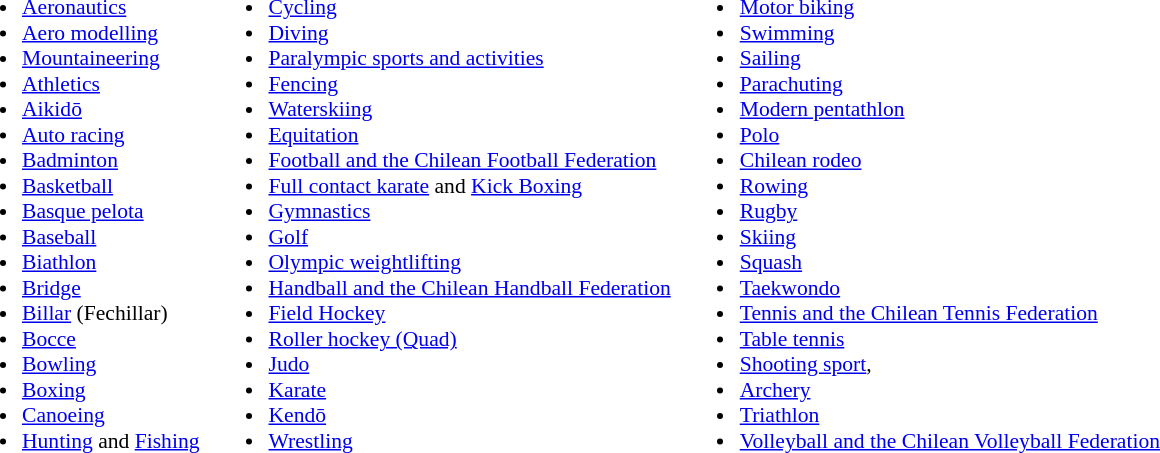<table style="margin: 0 auto;">
<tr>
<td valign="top"><br><table style="font-size: 90%; border-collapse: collapse;" border="0">
<tr>
<td><br><ul><li><a href='#'>Aeronautics</a></li><li><a href='#'>Aero modelling</a></li><li><a href='#'>Mountaineering</a></li><li><a href='#'>Athletics</a></li><li><a href='#'>Aikidō</a></li><li><a href='#'>Auto racing</a></li><li><a href='#'>Badminton</a></li><li><a href='#'>Basketball</a></li><li><a href='#'>Basque pelota</a></li><li><a href='#'>Baseball</a></li><li><a href='#'>Biathlon</a></li><li><a href='#'>Bridge</a></li><li><a href='#'>Billar</a> (Fechillar)</li><li><a href='#'>Bocce</a></li><li><a href='#'>Bowling</a></li><li><a href='#'>Boxing</a></li><li><a href='#'>Canoeing</a></li><li><a href='#'>Hunting</a> and <a href='#'>Fishing</a></li></ul></td>
</tr>
</table>
</td>
<td valign="top"><br><table style="font-size: 90%; border-collapse: collapse;" border="0">
<tr>
<td><br><ul><li><a href='#'>Cycling</a></li><li><a href='#'>Diving</a></li><li><a href='#'>Paralympic sports and activities</a></li><li><a href='#'>Fencing</a></li><li><a href='#'>Waterskiing</a></li><li><a href='#'>Equitation</a></li><li><a href='#'>Football and the Chilean Football Federation</a></li><li><a href='#'>Full contact karate</a> and <a href='#'>Kick Boxing</a></li><li><a href='#'>Gymnastics</a></li><li><a href='#'>Golf</a></li><li><a href='#'>Olympic weightlifting</a></li><li><a href='#'>Handball and the Chilean Handball Federation</a></li><li><a href='#'>Field Hockey</a></li><li><a href='#'>Roller hockey (Quad)</a></li><li><a href='#'>Judo</a></li><li><a href='#'>Karate</a></li><li><a href='#'>Kendō</a></li><li><a href='#'>Wrestling</a></li></ul></td>
</tr>
</table>
</td>
<td valign="top"><br><table style="font-size: 90%; border-collapse: collapse;" border="0">
<tr>
<td><br><ul><li><a href='#'>Motor biking</a></li><li><a href='#'>Swimming</a></li><li><a href='#'>Sailing</a></li><li><a href='#'>Parachuting</a></li><li><a href='#'>Modern pentathlon</a></li><li><a href='#'>Polo</a></li><li><a href='#'>Chilean rodeo</a></li><li><a href='#'>Rowing</a></li><li><a href='#'>Rugby</a></li><li><a href='#'>Skiing</a></li><li><a href='#'>Squash</a></li><li><a href='#'>Taekwondo</a></li><li><a href='#'>Tennis and the Chilean Tennis Federation</a></li><li><a href='#'>Table tennis</a></li><li><a href='#'>Shooting sport</a>,</li><li><a href='#'>Archery</a></li><li><a href='#'>Triathlon</a></li><li><a href='#'> Volleyball and the Chilean Volleyball Federation</a></li></ul></td>
</tr>
</table>
</td>
</tr>
</table>
